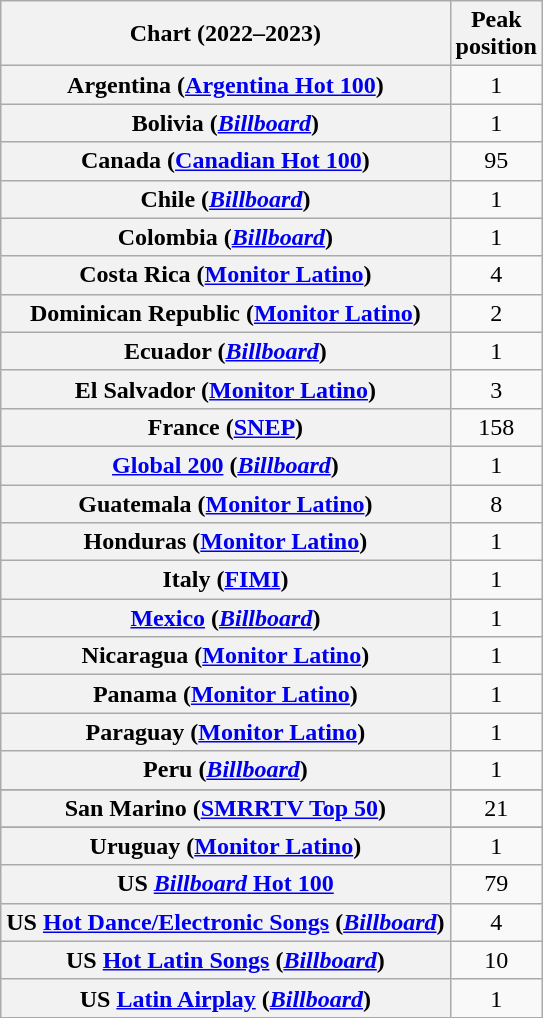<table class="wikitable sortable plainrowheaders" style="text-align:center">
<tr>
<th scope="col">Chart (2022–2023)</th>
<th scope="col">Peak<br>position</th>
</tr>
<tr>
<th scope="row">Argentina (<a href='#'>Argentina Hot 100</a>)</th>
<td>1</td>
</tr>
<tr>
<th scope="row">Bolivia (<em><a href='#'>Billboard</a></em>)</th>
<td>1</td>
</tr>
<tr>
<th scope="row">Canada (<a href='#'>Canadian Hot 100</a>)</th>
<td>95</td>
</tr>
<tr>
<th scope="row">Chile (<em><a href='#'>Billboard</a></em>)</th>
<td>1</td>
</tr>
<tr>
<th scope="row">Colombia (<em><a href='#'>Billboard</a></em>)</th>
<td>1</td>
</tr>
<tr>
<th scope="row">Costa Rica (<a href='#'>Monitor Latino</a>)</th>
<td>4</td>
</tr>
<tr>
<th scope="row">Dominican Republic (<a href='#'>Monitor Latino</a>)</th>
<td>2</td>
</tr>
<tr>
<th scope="row">Ecuador (<em><a href='#'>Billboard</a></em>)</th>
<td>1</td>
</tr>
<tr>
<th scope="row">El Salvador (<a href='#'>Monitor Latino</a>)</th>
<td>3</td>
</tr>
<tr>
<th scope="row">France (<a href='#'>SNEP</a>)</th>
<td>158</td>
</tr>
<tr>
<th scope="row"><a href='#'>Global 200</a> (<em><a href='#'>Billboard</a></em>)</th>
<td>1</td>
</tr>
<tr>
<th scope="row">Guatemala (<a href='#'>Monitor Latino</a>)</th>
<td>8</td>
</tr>
<tr>
<th scope="row">Honduras (<a href='#'>Monitor Latino</a>)</th>
<td>1</td>
</tr>
<tr>
<th scope="row">Italy (<a href='#'>FIMI</a>)</th>
<td>1</td>
</tr>
<tr>
<th scope="row"><a href='#'>Mexico</a> (<em><a href='#'>Billboard</a></em>)</th>
<td>1</td>
</tr>
<tr>
<th scope="row">Nicaragua (<a href='#'>Monitor Latino</a>)</th>
<td>1</td>
</tr>
<tr>
<th scope="row">Panama (<a href='#'>Monitor Latino</a>)</th>
<td>1</td>
</tr>
<tr>
<th scope="row">Paraguay (<a href='#'>Monitor Latino</a>)</th>
<td>1</td>
</tr>
<tr>
<th scope="row">Peru (<em><a href='#'>Billboard</a></em>)</th>
<td>1</td>
</tr>
<tr>
</tr>
<tr>
<th scope="row">San Marino (<a href='#'>SMRRTV Top 50</a>)</th>
<td>21</td>
</tr>
<tr>
</tr>
<tr>
</tr>
<tr>
<th scope="row">Uruguay (<a href='#'>Monitor Latino</a>)</th>
<td>1</td>
</tr>
<tr>
<th scope="row">US <a href='#'><em>Billboard</em> Hot 100</a></th>
<td>79</td>
</tr>
<tr>
<th scope="row">US <a href='#'>Hot Dance/Electronic Songs</a> (<em><a href='#'>Billboard</a></em>)</th>
<td>4</td>
</tr>
<tr>
<th scope="row">US <a href='#'>Hot Latin Songs</a> (<em><a href='#'>Billboard</a></em>)</th>
<td>10</td>
</tr>
<tr>
<th scope="row">US <a href='#'>Latin Airplay</a> (<em><a href='#'>Billboard</a></em>)</th>
<td>1</td>
</tr>
</table>
